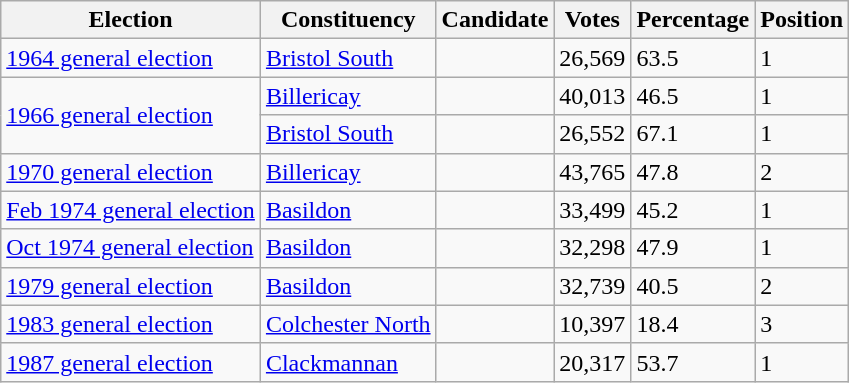<table class="wikitable sortable">
<tr>
<th>Election</th>
<th>Constituency</th>
<th>Candidate</th>
<th>Votes</th>
<th>Percentage</th>
<th>Position</th>
</tr>
<tr>
<td><a href='#'>1964 general election</a></td>
<td><a href='#'>Bristol South</a></td>
<td></td>
<td>26,569</td>
<td>63.5</td>
<td>1</td>
</tr>
<tr>
<td rowspan=2><a href='#'>1966 general election</a></td>
<td><a href='#'>Billericay</a></td>
<td></td>
<td>40,013</td>
<td>46.5</td>
<td>1</td>
</tr>
<tr>
<td><a href='#'>Bristol South</a></td>
<td></td>
<td>26,552</td>
<td>67.1</td>
<td>1</td>
</tr>
<tr>
<td><a href='#'>1970 general election</a></td>
<td><a href='#'>Billericay</a></td>
<td></td>
<td>43,765</td>
<td>47.8</td>
<td>2</td>
</tr>
<tr>
<td><a href='#'>Feb 1974 general election</a></td>
<td><a href='#'>Basildon</a></td>
<td></td>
<td>33,499</td>
<td>45.2</td>
<td>1</td>
</tr>
<tr>
<td><a href='#'>Oct 1974 general election</a></td>
<td><a href='#'>Basildon</a></td>
<td></td>
<td>32,298</td>
<td>47.9</td>
<td>1</td>
</tr>
<tr>
<td><a href='#'>1979 general election</a></td>
<td><a href='#'>Basildon</a></td>
<td></td>
<td>32,739</td>
<td>40.5</td>
<td>2</td>
</tr>
<tr>
<td><a href='#'>1983 general election</a></td>
<td><a href='#'>Colchester North</a></td>
<td></td>
<td>10,397</td>
<td>18.4</td>
<td>3</td>
</tr>
<tr>
<td><a href='#'>1987 general election</a></td>
<td><a href='#'>Clackmannan</a></td>
<td></td>
<td>20,317</td>
<td>53.7</td>
<td>1</td>
</tr>
</table>
